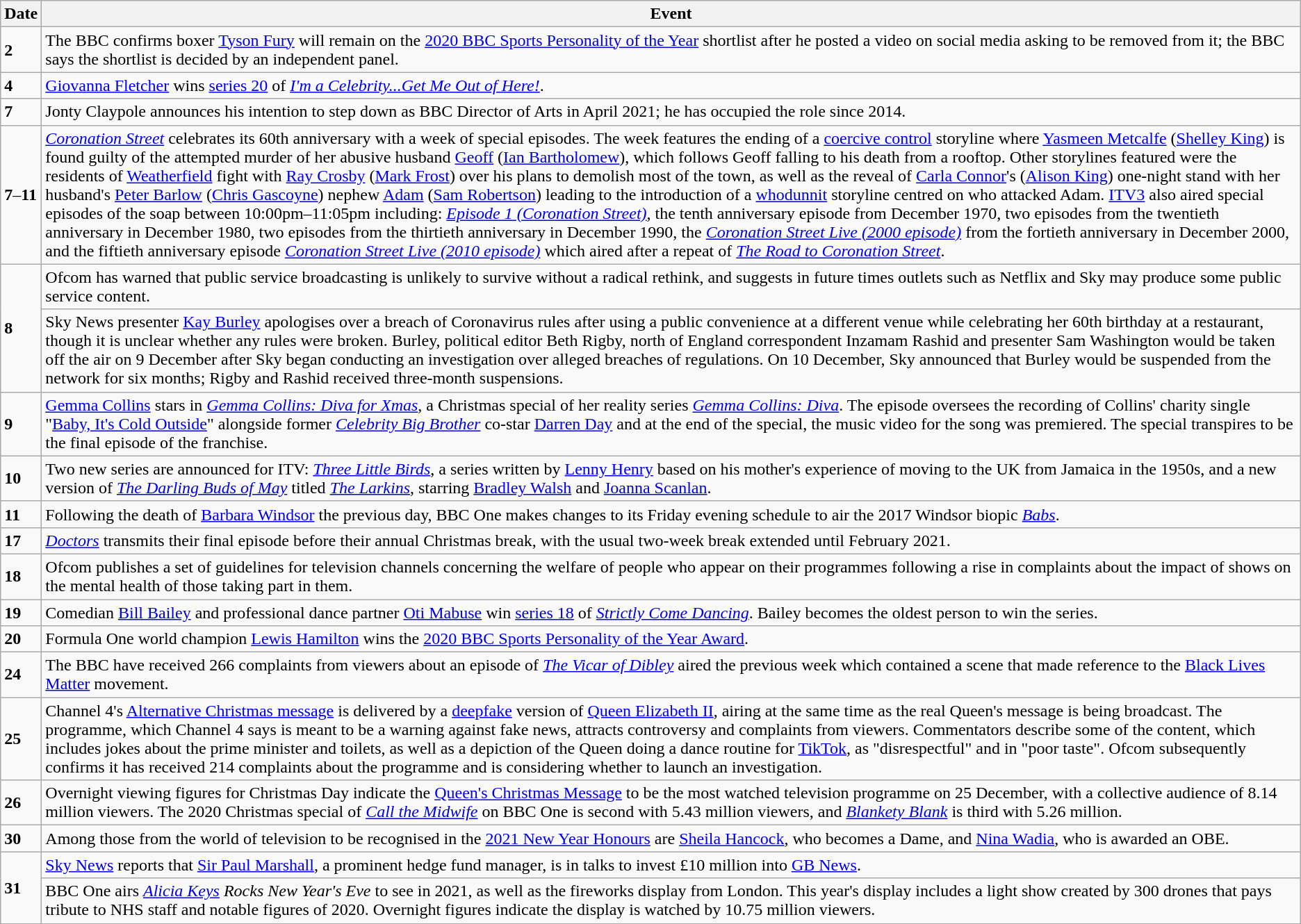<table class="wikitable">
<tr>
<th>Date</th>
<th>Event</th>
</tr>
<tr>
<td><strong>2</strong></td>
<td>The BBC confirms boxer <a href='#'>Tyson Fury</a> will remain on the <a href='#'>2020 BBC Sports Personality of the Year</a> shortlist after he posted a video on social media asking to be removed from it; the BBC says the shortlist is decided by an independent panel.</td>
</tr>
<tr>
<td><strong>4</strong></td>
<td><a href='#'>Giovanna Fletcher</a> wins <a href='#'>series 20</a> of <em><a href='#'>I'm a Celebrity...Get Me Out of Here!</a></em>.</td>
</tr>
<tr>
<td><strong>7</strong></td>
<td>Jonty Claypole announces his intention to step down as BBC Director of Arts in April 2021; he has occupied the role since 2014.</td>
</tr>
<tr>
<td><strong>7</strong>–<strong>11</strong></td>
<td><em><a href='#'>Coronation Street</a></em> celebrates its 60th anniversary with a week of special episodes. The week features the ending of a <a href='#'>coercive control</a> storyline where <a href='#'>Yasmeen Metcalfe</a> (<a href='#'>Shelley King</a>) is found guilty of the attempted murder of her abusive husband <a href='#'>Geoff</a> (<a href='#'>Ian Bartholomew</a>), which follows Geoff falling to his death from a rooftop. Other storylines featured were the residents of <a href='#'>Weatherfield</a> fight with <a href='#'>Ray Crosby</a> (<a href='#'>Mark Frost</a>) over his plans to demolish most of the town, as well as the reveal of <a href='#'>Carla Connor</a>'s (<a href='#'>Alison King</a>) one-night stand with her husband's <a href='#'>Peter Barlow</a> (<a href='#'>Chris Gascoyne</a>) nephew <a href='#'>Adam</a> (<a href='#'>Sam Robertson</a>) leading to the introduction of a <a href='#'>whodunnit</a> storyline centred on who attacked Adam. <a href='#'>ITV3</a> also aired special episodes of the soap between 10:00pm–11:05pm including: <em><a href='#'>Episode 1 (Coronation Street)</a></em>, the tenth anniversary episode from December 1970, two episodes from the twentieth anniversary in December 1980, two episodes from the thirtieth anniversary in December 1990, the <em><a href='#'>Coronation Street Live (2000 episode)</a></em> from the fortieth anniversary in December 2000, and the fiftieth anniversary episode <em><a href='#'>Coronation Street Live (2010 episode)</a></em> which aired after a repeat of <em><a href='#'>The Road to Coronation Street</a></em>.</td>
</tr>
<tr>
<td rowspan=2><strong>8</strong></td>
<td>Ofcom has warned that public service broadcasting is unlikely to survive without a radical rethink, and suggests in future times outlets such as Netflix and Sky may produce some public service content.</td>
</tr>
<tr>
<td>Sky News presenter <a href='#'>Kay Burley</a> apologises over a breach of Coronavirus rules after using a public convenience at a different venue while celebrating her 60th birthday at a restaurant, though it is unclear whether any rules were broken. Burley, political editor Beth Rigby, north of England correspondent Inzamam Rashid and presenter Sam Washington would be taken off the air on 9 December after Sky began conducting an investigation over alleged breaches of regulations. On 10 December, Sky announced that Burley would be suspended from the network for six months; Rigby and Rashid received three-month suspensions.</td>
</tr>
<tr>
<td><strong>9</strong></td>
<td><a href='#'>Gemma Collins</a> stars in <em><a href='#'>Gemma Collins: Diva for Xmas</a></em>, a Christmas special of her reality series <em><a href='#'>Gemma Collins: Diva</a></em>. The episode oversees the recording of Collins' charity single "<a href='#'>Baby, It's Cold Outside</a>" alongside former <em><a href='#'>Celebrity Big Brother</a></em> co-star <a href='#'>Darren Day</a> and at the end of the special, the music video for the song was premiered. The special transpires to be the final episode of the franchise.</td>
</tr>
<tr>
<td><strong>10</strong></td>
<td>Two new series are announced for ITV: <em><a href='#'>Three Little Birds</a></em>, a series written by <a href='#'>Lenny Henry</a> based on his mother's experience of moving to the UK from Jamaica in the 1950s, and a new version of <em><a href='#'>The Darling Buds of May</a></em> titled <em><a href='#'>The Larkins</a></em>, starring <a href='#'>Bradley Walsh</a> and <a href='#'>Joanna Scanlan</a>.</td>
</tr>
<tr>
<td><strong>11</strong></td>
<td>Following the death of <a href='#'>Barbara Windsor</a> the previous day, BBC One makes changes to its Friday evening schedule to air the 2017 Windsor biopic <em><a href='#'>Babs</a></em>.</td>
</tr>
<tr>
<td><strong>17</strong></td>
<td><em><a href='#'>Doctors</a></em> transmits their final episode before their annual Christmas break, with the usual two-week break extended until February 2021.</td>
</tr>
<tr>
<td><strong>18</strong></td>
<td>Ofcom publishes a set of guidelines for television channels concerning the welfare of people who appear on their programmes following a rise in complaints about the impact of shows on the mental health of those taking part in them.</td>
</tr>
<tr>
<td><strong>19</strong></td>
<td>Comedian <a href='#'>Bill Bailey</a> and professional dance partner <a href='#'>Oti Mabuse</a> win <a href='#'>series 18</a> of <em><a href='#'>Strictly Come Dancing</a></em>. Bailey becomes the oldest person to win the series.</td>
</tr>
<tr>
<td><strong>20</strong></td>
<td>Formula One world champion <a href='#'>Lewis Hamilton</a> wins the <a href='#'>2020 BBC Sports Personality of the Year Award</a>.</td>
</tr>
<tr>
<td><strong>24</strong></td>
<td>The BBC have received 266 complaints from viewers about an episode of <em><a href='#'>The Vicar of Dibley</a></em> aired the previous week which contained a scene that made reference to the <a href='#'>Black Lives Matter</a> movement.</td>
</tr>
<tr>
<td><strong>25</strong></td>
<td>Channel 4's <a href='#'>Alternative Christmas message</a> is delivered by a <a href='#'>deepfake</a> version of <a href='#'>Queen Elizabeth II</a>, airing at the same time as the real Queen's message is being broadcast. The programme, which Channel 4 says is meant to be a warning against fake news, attracts controversy and complaints from viewers. Commentators describe some of the content, which includes jokes about the prime minister and toilets, as well as a depiction of the Queen doing a dance routine for <a href='#'>TikTok</a>, as "disrespectful" and in "poor taste". Ofcom subsequently confirms it has received 214 complaints about the programme and is considering whether to launch an investigation.</td>
</tr>
<tr>
<td><strong>26</strong></td>
<td>Overnight viewing figures for Christmas Day indicate the <a href='#'>Queen's Christmas Message</a> to be the most watched television programme on 25 December, with a collective audience of 8.14 million viewers. The 2020 Christmas special of <em><a href='#'>Call the Midwife</a></em> on BBC One is second with 5.43 million viewers, and <em><a href='#'>Blankety Blank</a></em> is third with 5.26 million.</td>
</tr>
<tr>
<td><strong>30</strong></td>
<td>Among those from the world of television to be recognised in the <a href='#'>2021 New Year Honours</a> are <a href='#'>Sheila Hancock</a>, who becomes a Dame, and <a href='#'>Nina Wadia</a>, who is awarded an OBE.</td>
</tr>
<tr>
<td rowspan=2><strong>31</strong></td>
<td><a href='#'>Sky News</a> reports that <a href='#'>Sir Paul Marshall</a>, a prominent hedge fund manager, is in talks to invest £10 million into <a href='#'>GB News</a>.</td>
</tr>
<tr>
<td>BBC One airs <em><a href='#'>Alicia Keys</a> Rocks New Year's Eve</em> to see in 2021, as well as the fireworks display from London. This year's display includes a light show created by 300 drones that pays tribute to NHS staff and notable figures of 2020. Overnight figures indicate the display is watched by 10.75 million viewers.</td>
</tr>
</table>
